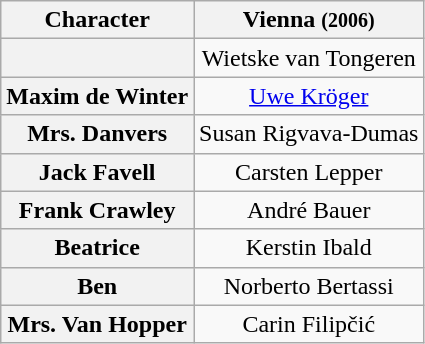<table class="wikitable" style="width:1000;">
<tr>
<th rowspan="1">Character</th>
<th>Vienna <small>(2006)</small></th>
</tr>
<tr>
<th></th>
<td colspan='1' align=center>Wietske van Tongeren</td>
</tr>
<tr>
<th>Maxim de Winter</th>
<td ='1' align=center><a href='#'>Uwe Kröger</a></td>
</tr>
<tr>
<th>Mrs. Danvers</th>
<td colspan='1' align=center>Susan Rigvava-Dumas</td>
</tr>
<tr>
<th>Jack Favell</th>
<td colspan='1' align=center>Carsten Lepper</td>
</tr>
<tr>
<th>Frank Crawley</th>
<td colspan='1' align=center>André Bauer</td>
</tr>
<tr>
<th>Beatrice</th>
<td colspan='1' align=center>Kerstin Ibald</td>
</tr>
<tr>
<th>Ben</th>
<td colspan='1' align=center>Norberto Bertassi</td>
</tr>
<tr>
<th>Mrs. Van Hopper</th>
<td colspan='1' align=center>Carin Filipčić</td>
</tr>
</table>
